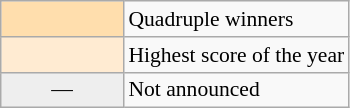<table class="wikitable" style="font-size:90%;">
<tr>
<td width="75px" style="font-weight: bold; background: #FFDEAD;"></td>
<td>Quadruple winners</td>
</tr>
<tr>
<td width="75px" style="background: #FFEBD2;"></td>
<td>Highest score of the year</td>
</tr>
<tr>
<td width="75px" style="background:#EEE;" align="center">—</td>
<td>Not announced</td>
</tr>
</table>
